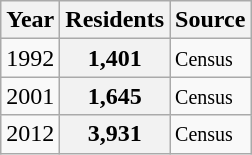<table class="wikitable">
<tr>
<th>Year</th>
<th>Residents</th>
<th>Source</th>
</tr>
<tr>
<td>1992</td>
<th>1,401</th>
<td><small>Census</small></td>
</tr>
<tr>
<td>2001</td>
<th>1,645</th>
<td><small>Census</small></td>
</tr>
<tr>
<td>2012</td>
<th>3,931</th>
<td><small>Census</small></td>
</tr>
</table>
